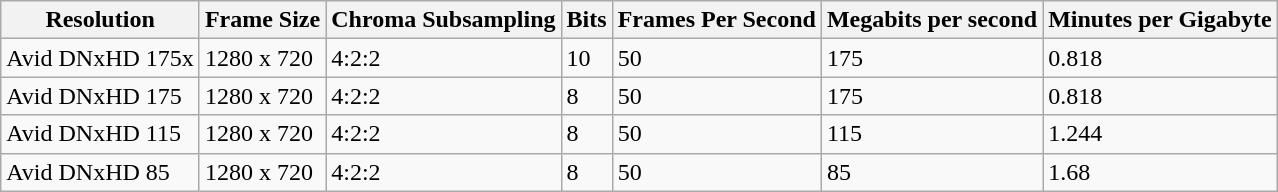<table class="wikitable">
<tr>
<th>Resolution</th>
<th>Frame Size</th>
<th>Chroma Subsampling</th>
<th>Bits</th>
<th>Frames Per Second</th>
<th>Megabits per second</th>
<th>Minutes per Gigabyte</th>
</tr>
<tr>
<td>Avid DNxHD 175x</td>
<td>1280 x 720</td>
<td>4:2:2</td>
<td>10</td>
<td>50</td>
<td>175</td>
<td>0.818</td>
</tr>
<tr>
<td>Avid DNxHD 175</td>
<td>1280 x 720</td>
<td>4:2:2</td>
<td>8</td>
<td>50</td>
<td>175</td>
<td>0.818</td>
</tr>
<tr>
<td>Avid DNxHD 115</td>
<td>1280 x 720</td>
<td>4:2:2</td>
<td>8</td>
<td>50</td>
<td>115</td>
<td>1.244</td>
</tr>
<tr>
<td>Avid DNxHD 85</td>
<td>1280 x 720</td>
<td>4:2:2</td>
<td>8</td>
<td>50</td>
<td>85</td>
<td>1.68</td>
</tr>
</table>
